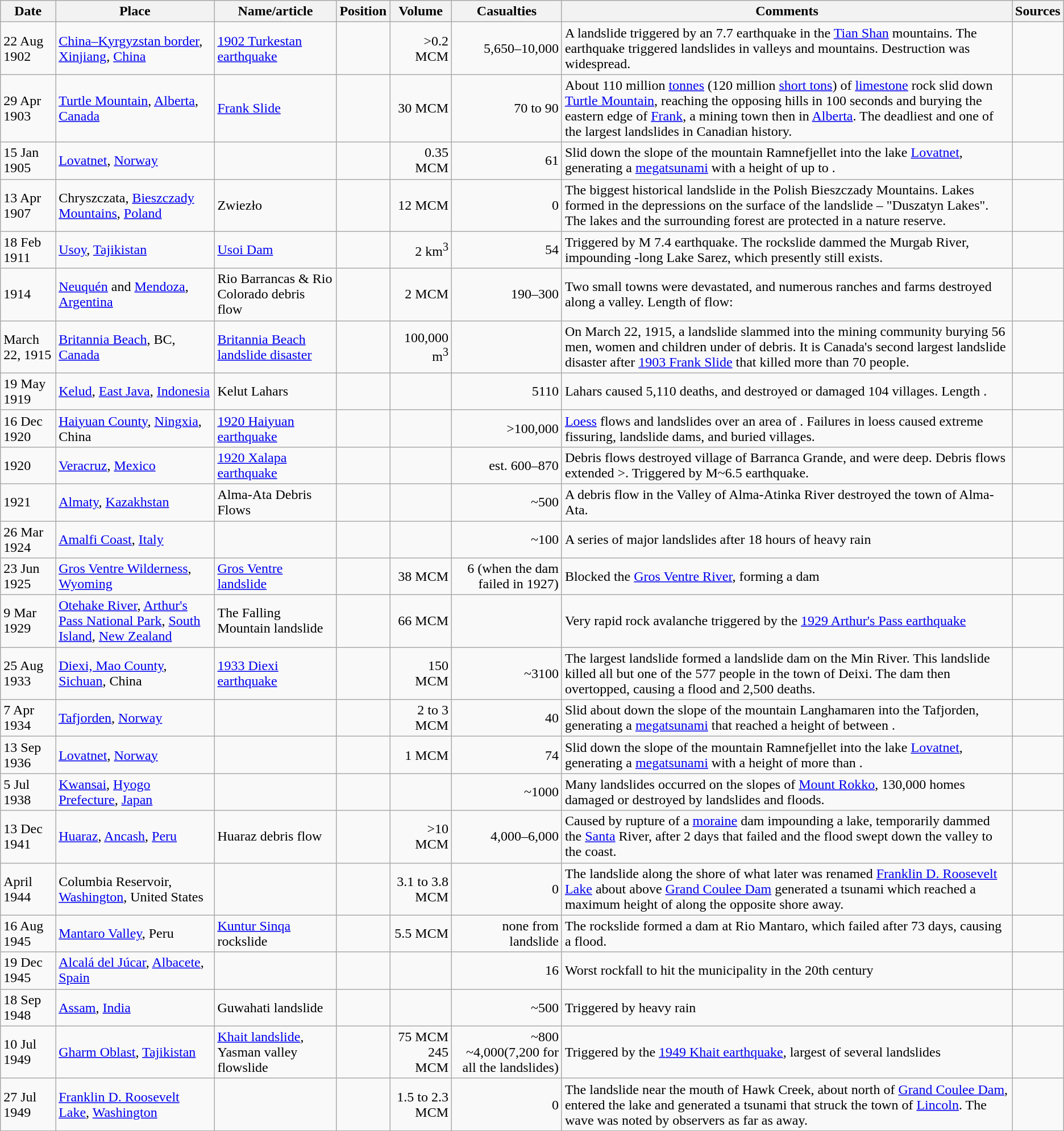<table class="wikitable sortable">
<tr style="background:#ececec;">
<th>Date</th>
<th>Place</th>
<th>Name/article</th>
<th>Position</th>
<th>Volume</th>
<th>Casualties</th>
<th>Comments</th>
<th>Sources<br></th>
</tr>
<tr>
<td>22 Aug 1902</td>
<td><a href='#'>China–Kyrgyzstan border</a>, <a href='#'>Xinjiang</a>, <a href='#'>China</a></td>
<td><a href='#'>1902 Turkestan earthquake</a></td>
<td></td>
<td style="text-align:right;">>0.2 MCM</td>
<td style="text-align:right;">5,650–10,000</td>
<td>A landslide triggered by an  7.7 earthquake in the <a href='#'>Tian Shan</a> mountains. The earthquake triggered landslides in valleys and mountains. Destruction was widespread.</td>
<td style="text-align:right;"></td>
</tr>
<tr>
<td>29 Apr 1903</td>
<td><a href='#'>Turtle Mountain</a>, <a href='#'>Alberta</a>, <a href='#'>Canada</a></td>
<td><a href='#'>Frank Slide</a></td>
<td></td>
<td style="text-align:right;">30 MCM</td>
<td style="text-align:right;">70 to 90</td>
<td>About 110 million <a href='#'>tonnes</a> (120 million <a href='#'>short tons</a>) of <a href='#'>limestone</a> rock slid down <a href='#'>Turtle Mountain</a>, reaching the opposing hills in 100 seconds and burying the eastern edge of <a href='#'>Frank</a>, a mining town then in <a href='#'>Alberta</a>. The deadliest and one of the largest landslides in Canadian history.</td>
<td style="text-align:right;"></td>
</tr>
<tr>
<td>15 Jan 1905</td>
<td><a href='#'>Lovatnet</a>, <a href='#'>Norway</a></td>
<td></td>
<td></td>
<td style="text-align:right;">0.35 MCM</td>
<td style="text-align:right;">61</td>
<td>Slid  down the slope of the mountain Ramnefjellet into the lake <a href='#'>Lovatnet</a>, generating a <a href='#'>megatsunami</a> with a height of up to .</td>
<td style="text-align:right;"></td>
</tr>
<tr>
<td>13 Apr 1907</td>
<td>Chryszczata, <a href='#'>Bieszczady Mountains</a>, <a href='#'>Poland</a></td>
<td>Zwiezło</td>
<td></td>
<td style="text-align:right;">12 MCM</td>
<td style="text-align:right;">0</td>
<td>The biggest historical landslide in the Polish Bieszczady Mountains. Lakes formed in the depressions on the surface of the landslide – "Duszatyn Lakes". The lakes and the surrounding forest are protected in a nature reserve.</td>
<td style="text-align:right;"></td>
</tr>
<tr>
<td>18 Feb 1911</td>
<td><a href='#'>Usoy</a>, <a href='#'>Tajikistan</a></td>
<td><a href='#'>Usoi Dam</a></td>
<td></td>
<td align="right">2 km<sup>3</sup></td>
<td align="right">54</td>
<td>Triggered by M 7.4 earthquake. The rockslide dammed the Murgab River, impounding -long Lake Sarez, which presently still exists.</td>
<td align="right"></td>
</tr>
<tr>
<td>1914</td>
<td><a href='#'>Neuquén</a> and <a href='#'>Mendoza</a>, <a href='#'>Argentina</a></td>
<td align="left">Rio Barrancas & Rio Colorado debris flow</td>
<td></td>
<td align="right">2 MCM</td>
<td align="right">190–300</td>
<td>Two small towns were devastated, and numerous ranches and farms destroyed along a  valley. Length of flow:</td>
<td align="right"></td>
</tr>
<tr>
<td>March 22, 1915</td>
<td><a href='#'>Britannia Beach</a>, BC, <a href='#'>Canada</a></td>
<td align="left"><a href='#'>Britannia Beach landslide disaster</a></td>
<td></td>
<td align="right">100,000 m<sup>3</sup></td>
<td align="right"></td>
<td>On March 22, 1915, a landslide slammed into the mining community burying 56 men, women and children under  of debris.  It is Canada's second largest landslide disaster after <a href='#'>1903 Frank Slide</a> that killed more than 70 people.</td>
<td align="right"></td>
</tr>
<tr>
<td>19 May 1919</td>
<td><a href='#'>Kelud</a>, <a href='#'>East Java</a>, <a href='#'>Indonesia</a></td>
<td>Kelut Lahars</td>
<td></td>
<td align="right"></td>
<td align="right">5110</td>
<td>Lahars caused 5,110 deaths, and destroyed or damaged 104 villages. Length .</td>
<td align="right"></td>
</tr>
<tr>
<td>16 Dec 1920</td>
<td><a href='#'>Haiyuan County</a>, <a href='#'>Ningxia</a>, China</td>
<td><a href='#'>1920 Haiyuan earthquake</a></td>
<td></td>
<td align="right"></td>
<td align="right">>100,000</td>
<td><a href='#'>Loess</a> flows and landslides over an area of . Failures in loess caused extreme fissuring, landslide dams, and buried villages.</td>
<td align="right"></td>
</tr>
<tr>
<td>1920</td>
<td><a href='#'>Veracruz</a>, <a href='#'>Mexico</a></td>
<td align="left"><a href='#'>1920 Xalapa earthquake</a></td>
<td></td>
<td align="right"></td>
<td align="right">est. 600–870</td>
<td>Debris flows destroyed village of Barranca Grande, and were  deep. Debris flows extended >. Triggered by M~6.5 earthquake.</td>
<td align="right"></td>
</tr>
<tr>
<td>1921</td>
<td><a href='#'>Almaty</a>, <a href='#'>Kazakhstan</a></td>
<td>Alma-Ata Debris Flows</td>
<td></td>
<td align="right"></td>
<td align="right">~500</td>
<td>A debris flow in the Valley of Alma-Atinka River destroyed the town of Alma-Ata.</td>
<td align="right"></td>
</tr>
<tr>
<td>26 Mar 1924</td>
<td style="text-align:left;"><a href='#'>Amalfi Coast</a>, <a href='#'>Italy</a></td>
<td></td>
<td></td>
<td></td>
<td style="text-align:right;">~100</td>
<td>A series of major landslides after 18 hours of heavy rain</td>
<td style="text-align:right;"></td>
</tr>
<tr>
<td>23 Jun 1925</td>
<td style="text-align:left;"><a href='#'>Gros Ventre Wilderness</a>, <a href='#'>Wyoming</a></td>
<td style="text-align:left;"><a href='#'>Gros Ventre landslide</a></td>
<td></td>
<td style="text-align:right;">38 MCM</td>
<td style="text-align:right;">6 (when the dam failed in 1927)</td>
<td>Blocked the <a href='#'>Gros Ventre River</a>, forming a  dam</td>
<td style="text-align:right;"></td>
</tr>
<tr>
<td>9 Mar 1929</td>
<td style="text-align:left;"><a href='#'>Otehake River</a>, <a href='#'>Arthur's Pass National Park</a>, <a href='#'>South Island</a>, <a href='#'>New Zealand</a></td>
<td style="text-align:left;">The Falling Mountain landslide</td>
<td></td>
<td style="text-align:right;">66 MCM</td>
<td></td>
<td>Very rapid rock avalanche triggered by the <a href='#'>1929 Arthur's Pass earthquake</a></td>
<td style="text-align:right;"></td>
</tr>
<tr>
<td>25 Aug 1933</td>
<td><a href='#'>Diexi, Mao County</a>, <a href='#'>Sichuan</a>, China</td>
<td><a href='#'>1933 Diexi earthquake</a></td>
<td></td>
<td align="right">150 MCM</td>
<td align="right">~3100</td>
<td>The largest landslide formed a  landslide dam on the Min River. This landslide killed all but one of the 577 people in the town of Deixi. The dam then overtopped, causing a flood and 2,500 deaths.</td>
<td align="right"></td>
</tr>
<tr>
<td>7 Apr 1934</td>
<td><a href='#'>Tafjorden</a>, <a href='#'>Norway</a></td>
<td></td>
<td></td>
<td align="right">2 to 3 MCM</td>
<td align="right">40</td>
<td>Slid about  down the slope of the mountain Langhamaren into the Tafjorden, generating a <a href='#'>megatsunami</a> that reached a height of between .</td>
<td align="right"></td>
</tr>
<tr>
<td>13 Sep 1936</td>
<td><a href='#'>Lovatnet</a>, <a href='#'>Norway</a></td>
<td></td>
<td></td>
<td style="text-align:right;">1 MCM</td>
<td style="text-align:right;">74</td>
<td>Slid  down the slope of the mountain Ramnefjellet into the lake <a href='#'>Lovatnet</a>, generating a <a href='#'>megatsunami</a> with a height of more than .</td>
<td style="text-align:right;"></td>
</tr>
<tr>
<td>5 Jul 1938</td>
<td><a href='#'>Kwansai</a>, <a href='#'>Hyogo Prefecture</a>, <a href='#'>Japan</a></td>
<td></td>
<td></td>
<td></td>
<td style="text-align:right;">~1000</td>
<td>Many landslides occurred on the slopes of <a href='#'>Mount Rokko</a>, 130,000 homes damaged or destroyed by landslides and floods.</td>
<td style="text-align:right;"></td>
</tr>
<tr>
<td>13 Dec 1941</td>
<td style="text-align:left;"><a href='#'>Huaraz</a>, <a href='#'>Ancash</a>, <a href='#'>Peru</a></td>
<td>Huaraz debris flow</td>
<td></td>
<td style="text-align:right;">>10 MCM</td>
<td style="text-align:right;">4,000–6,000</td>
<td>Caused by rupture of a <a href='#'>moraine</a> dam impounding a lake, temporarily dammed the <a href='#'>Santa</a> River, after 2 days that failed and the flood swept down the valley to the coast.</td>
<td style="text-align:right;"></td>
</tr>
<tr>
<td>April 1944</td>
<td style="text-align:left;">Columbia Reservoir, <a href='#'>Washington</a>, United States</td>
<td></td>
<td></td>
<td style="text-align:right;">3.1 to 3.8 MCM</td>
<td style="text-align:right;">0</td>
<td>The landslide along the shore of what later was renamed <a href='#'>Franklin D. Roosevelt Lake</a> about  above <a href='#'>Grand Coulee Dam</a> generated a tsunami which reached a maximum height of  along the opposite shore  away.</td>
<td style="text-align:right;"></td>
</tr>
<tr>
<td>16 Aug 1945</td>
<td style="text-align:left;"><a href='#'>Mantaro Valley</a>, Peru</td>
<td><a href='#'>Kuntur Sinqa</a> rockslide</td>
<td></td>
<td align="right">5.5 MCM</td>
<td align="right">none from landslide</td>
<td>The rockslide formed a  dam at Rio Mantaro, which failed after 73 days, causing a flood.</td>
<td align="right"></td>
</tr>
<tr>
<td>19 Dec 1945</td>
<td style="text-align:left;"><a href='#'>Alcalá del Júcar</a>, <a href='#'>Albacete</a>, <a href='#'>Spain</a></td>
<td></td>
<td></td>
<td></td>
<td style="text-align:right;">16</td>
<td>Worst rockfall to hit the municipality in the 20th century</td>
<td style="text-align:right;"></td>
</tr>
<tr>
<td>18 Sep 1948</td>
<td style="text-align:left;"><a href='#'>Assam</a>, <a href='#'>India</a></td>
<td>Guwahati landslide</td>
<td></td>
<td></td>
<td style="text-align:right;">~500</td>
<td>Triggered by heavy rain</td>
<td style="text-align:right;"></td>
</tr>
<tr>
<td>10 Jul 1949</td>
<td style="text-align:left;"><a href='#'>Gharm Oblast</a>, <a href='#'>Tajikistan</a></td>
<td style="text-align:left;"><a href='#'>Khait landslide</a>, Yasman valley flowslide</td>
<td></td>
<td style="text-align:right;">75 MCM<br>245 MCM</td>
<td style="text-align:right;">~800<br>~4,000(7,200 for all the landslides)</td>
<td>Triggered by the <a href='#'>1949 Khait earthquake</a>, largest of several landslides</td>
<td style="text-align:right;"></td>
</tr>
<tr>
<td>27 Jul 1949</td>
<td style="text-align:left;"><a href='#'>Franklin D. Roosevelt Lake</a>, <a href='#'>Washington</a></td>
<td style="text-align:left;"></td>
<td></td>
<td style="text-align:right;">1.5 to 2.3 MCM</td>
<td style="text-align:right;">0</td>
<td>The landslide near the mouth of Hawk Creek, about  north of <a href='#'>Grand Coulee Dam</a>, entered the lake and generated a  tsunami that struck the town of <a href='#'>Lincoln</a>. The wave was noted by observers as far as  away.</td>
<td style="text-align:right;"></td>
</tr>
</table>
